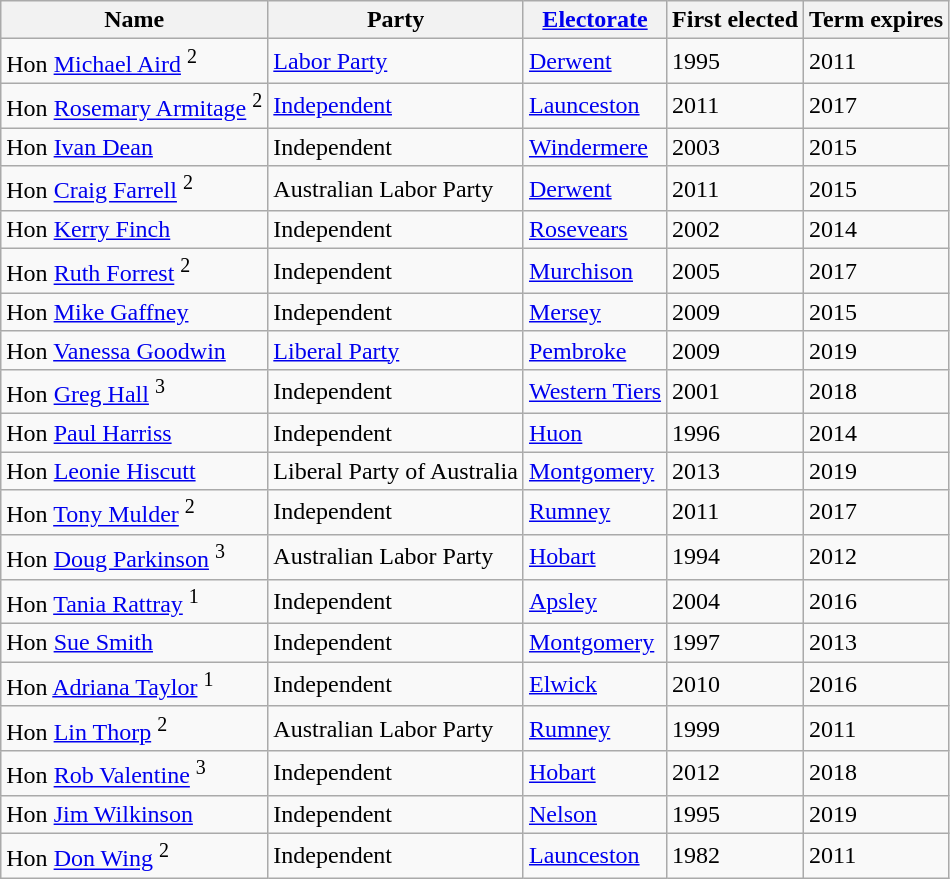<table class="wikitable sortable">
<tr>
<th><strong>Name</strong></th>
<th><strong>Party</strong></th>
<th><strong><a href='#'>Electorate</a></strong></th>
<th><strong>First elected</strong></th>
<th><strong>Term expires</strong></th>
</tr>
<tr>
<td>Hon <a href='#'>Michael Aird</a> <sup>2</sup></td>
<td><a href='#'>Labor Party</a></td>
<td><a href='#'>Derwent</a></td>
<td>1995</td>
<td>2011</td>
</tr>
<tr>
<td>Hon <a href='#'>Rosemary Armitage</a> <sup>2</sup></td>
<td><a href='#'>Independent</a></td>
<td><a href='#'>Launceston</a></td>
<td>2011</td>
<td>2017</td>
</tr>
<tr>
<td>Hon <a href='#'>Ivan Dean</a></td>
<td>Independent</td>
<td><a href='#'>Windermere</a></td>
<td>2003</td>
<td>2015</td>
</tr>
<tr>
<td>Hon <a href='#'>Craig Farrell</a> <sup>2</sup></td>
<td>Australian Labor Party</td>
<td><a href='#'>Derwent</a></td>
<td>2011</td>
<td>2015</td>
</tr>
<tr>
<td>Hon <a href='#'>Kerry Finch</a></td>
<td>Independent</td>
<td><a href='#'>Rosevears</a></td>
<td>2002</td>
<td>2014</td>
</tr>
<tr>
<td>Hon <a href='#'>Ruth Forrest</a> <sup>2</sup></td>
<td>Independent</td>
<td><a href='#'>Murchison</a></td>
<td>2005</td>
<td>2017</td>
</tr>
<tr>
<td>Hon <a href='#'>Mike Gaffney</a></td>
<td>Independent</td>
<td><a href='#'>Mersey</a></td>
<td>2009</td>
<td>2015</td>
</tr>
<tr>
<td>Hon <a href='#'>Vanessa Goodwin</a></td>
<td><a href='#'>Liberal Party</a></td>
<td><a href='#'>Pembroke</a></td>
<td>2009</td>
<td>2019</td>
</tr>
<tr>
<td>Hon <a href='#'>Greg Hall</a> <sup>3</sup></td>
<td>Independent</td>
<td><a href='#'>Western Tiers</a></td>
<td>2001</td>
<td>2018</td>
</tr>
<tr>
<td>Hon <a href='#'>Paul Harriss</a></td>
<td>Independent</td>
<td><a href='#'>Huon</a></td>
<td>1996</td>
<td>2014</td>
</tr>
<tr>
<td>Hon <a href='#'>Leonie Hiscutt</a></td>
<td>Liberal Party of Australia</td>
<td><a href='#'>Montgomery</a></td>
<td>2013</td>
<td>2019</td>
</tr>
<tr>
<td>Hon <a href='#'>Tony Mulder</a> <sup>2</sup></td>
<td>Independent</td>
<td><a href='#'>Rumney</a></td>
<td>2011</td>
<td>2017</td>
</tr>
<tr>
<td>Hon <a href='#'>Doug Parkinson</a> <sup>3</sup></td>
<td>Australian Labor Party</td>
<td><a href='#'>Hobart</a></td>
<td>1994</td>
<td>2012</td>
</tr>
<tr>
<td>Hon <a href='#'>Tania Rattray</a> <sup>1</sup></td>
<td>Independent</td>
<td><a href='#'>Apsley</a></td>
<td>2004</td>
<td>2016</td>
</tr>
<tr>
<td>Hon <a href='#'>Sue Smith</a></td>
<td>Independent</td>
<td><a href='#'>Montgomery</a></td>
<td>1997</td>
<td>2013</td>
</tr>
<tr>
<td>Hon <a href='#'>Adriana Taylor</a> <sup>1</sup></td>
<td>Independent</td>
<td><a href='#'>Elwick</a></td>
<td>2010</td>
<td>2016</td>
</tr>
<tr>
<td>Hon <a href='#'>Lin Thorp</a> <sup>2</sup></td>
<td>Australian Labor Party</td>
<td><a href='#'>Rumney</a></td>
<td>1999</td>
<td>2011</td>
</tr>
<tr>
<td>Hon <a href='#'>Rob Valentine</a> <sup>3</sup></td>
<td>Independent</td>
<td><a href='#'>Hobart</a></td>
<td>2012</td>
<td>2018</td>
</tr>
<tr>
<td>Hon <a href='#'>Jim Wilkinson</a></td>
<td>Independent</td>
<td><a href='#'>Nelson</a></td>
<td>1995</td>
<td>2019</td>
</tr>
<tr>
<td>Hon <a href='#'>Don Wing</a> <sup>2</sup></td>
<td>Independent</td>
<td><a href='#'>Launceston</a></td>
<td>1982</td>
<td>2011</td>
</tr>
</table>
